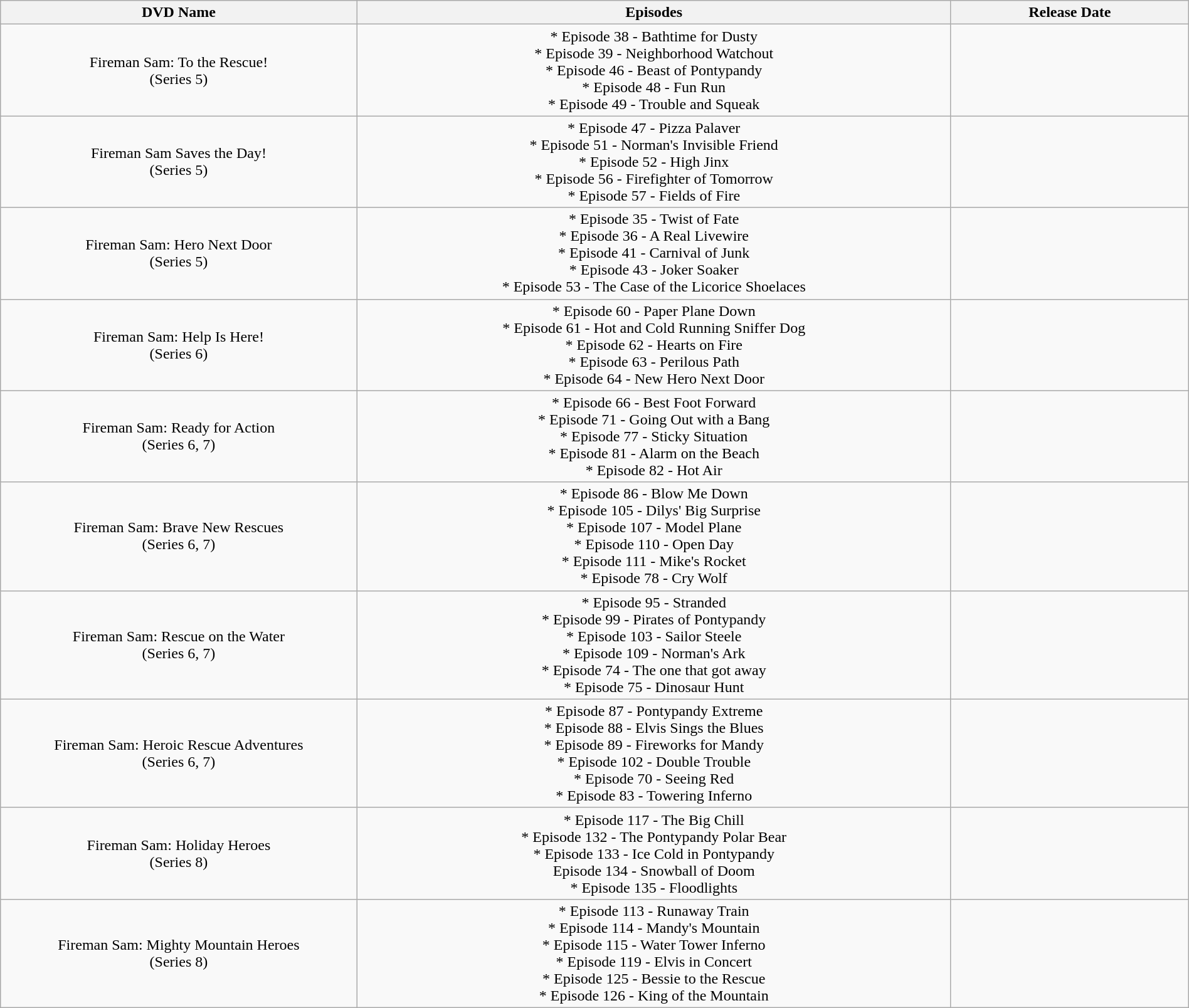<table class="wikitable" style="text-align:center; width:100%;">
<tr>
<th width="30%">DVD Name</th>
<th width="50%">Episodes</th>
<th width="20%">Release Date</th>
</tr>
<tr>
<td>Fireman Sam: To the Rescue! <br>(Series 5)</td>
<td>* Episode 38 - Bathtime for Dusty <br> * Episode 39 - Neighborhood Watchout <br> * Episode 46 - Beast of Pontypandy <br> * Episode 48 - Fun Run <br> * Episode 49 - Trouble and Squeak</td>
<td></td>
</tr>
<tr>
<td>Fireman Sam Saves the Day! <br>(Series 5)</td>
<td>* Episode 47 - Pizza Palaver <br> * Episode 51 - Norman's Invisible Friend <br> * Episode 52 - High Jinx <br>* Episode 56 - Firefighter of Tomorrow <br> * Episode 57 - Fields of Fire</td>
<td></td>
</tr>
<tr>
<td>Fireman Sam: Hero Next Door <br>(Series 5)</td>
<td>* Episode 35 - Twist of Fate <br> * Episode 36 - A Real Livewire <br> * Episode 41 - Carnival of Junk <br> * Episode 43 - Joker Soaker <br> * Episode 53 - The Case of the Licorice Shoelaces</td>
<td></td>
</tr>
<tr>
<td>Fireman Sam: Help Is Here! <br>(Series 6)</td>
<td>* Episode 60 - Paper Plane Down <br> * Episode 61 - Hot and Cold Running Sniffer Dog <br> * Episode 62 - Hearts on Fire <br> * Episode 63 - Perilous Path <br> * Episode 64 - New Hero Next Door</td>
<td></td>
</tr>
<tr>
<td>Fireman Sam: Ready for Action <br>(Series 6, 7)</td>
<td>* Episode 66 - Best Foot Forward <br> * Episode 71 - Going Out with a Bang <br> * Episode 77 - Sticky Situation <br> * Episode 81 - Alarm on the Beach <br> * Episode 82 - Hot Air</td>
<td></td>
</tr>
<tr>
<td>Fireman Sam: Brave New Rescues <br>(Series 6, 7)</td>
<td>* Episode 86 - Blow Me Down <br> * Episode 105 - Dilys' Big Surprise <br> * Episode 107 - Model Plane <br> * Episode 110 - Open Day <br> * Episode 111 - Mike's Rocket <br> * Episode 78 - Cry Wolf</td>
<td></td>
</tr>
<tr>
<td>Fireman Sam: Rescue on the Water <br>(Series 6, 7)</td>
<td>* Episode 95 - Stranded <br> * Episode 99 - Pirates of Pontypandy <br> * Episode 103 - Sailor Steele <br> * Episode 109 - Norman's Ark <br> * Episode 74 - The one that got away <br> * Episode 75 - Dinosaur Hunt</td>
<td></td>
</tr>
<tr>
<td>Fireman Sam: Heroic Rescue Adventures <br>(Series 6, 7)</td>
<td>* Episode 87 - Pontypandy Extreme <br> * Episode 88 - Elvis Sings the Blues <br> * Episode 89 - Fireworks for Mandy <br> * Episode 102 - Double Trouble <br> * Episode 70 - Seeing Red <br> * Episode 83 - Towering Inferno</td>
<td></td>
</tr>
<tr>
<td>Fireman Sam: Holiday Heroes <br>(Series 8)</td>
<td>* Episode 117 - The Big Chill <br> * Episode 132 - The Pontypandy Polar Bear <br> * Episode 133 - Ice Cold in Pontypandy <br> Episode 134 - Snowball of Doom <br> * Episode 135 - Floodlights</td>
<td></td>
</tr>
<tr>
<td>Fireman Sam: Mighty Mountain Heroes <br>(Series 8)</td>
<td>* Episode 113 - Runaway Train <br> * Episode 114 - Mandy's Mountain <br> * Episode 115 - Water Tower Inferno <br> * Episode 119 - Elvis in Concert <br> * Episode 125 - Bessie to the Rescue <br> * Episode 126 - King of the Mountain <br></td>
<td></td>
</tr>
</table>
